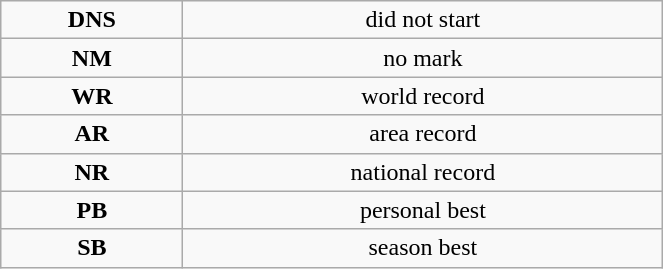<table class="wikitable" style=" text-align:center; " width="35%">
<tr>
<td><strong>DNS</strong></td>
<td>did not start</td>
</tr>
<tr>
<td><strong>NM</strong></td>
<td>no mark</td>
</tr>
<tr>
<td><strong>WR</strong></td>
<td>world record</td>
</tr>
<tr>
<td><strong>AR</strong></td>
<td>area record</td>
</tr>
<tr>
<td><strong>NR</strong></td>
<td>national record</td>
</tr>
<tr>
<td><strong>PB</strong></td>
<td>personal best</td>
</tr>
<tr>
<td><strong>SB</strong></td>
<td>season best</td>
</tr>
</table>
